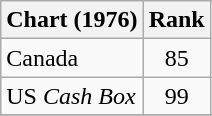<table class="wikitable">
<tr>
<th>Chart (1976)</th>
<th style="text-align:center;">Rank</th>
</tr>
<tr>
<td>Canada </td>
<td style="text-align:center;">85</td>
</tr>
<tr>
<td>US <em>Cash Box</em> </td>
<td style="text-align:center;">99</td>
</tr>
<tr>
</tr>
</table>
